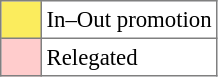<table bgcolor="#f7f8ff" cellpadding="3" cellspacing="0" border="1" style="font-size: 95%; border: gray solid 1px; border-collapse: collapse;text-align:center;">
<tr>
<td style="background: #FBEC5D;" width="20"></td>
<td bgcolor="#ffffff" align="left">In–Out promotion</td>
</tr>
<tr>
<td style="background: #FFCCCC;" width="20"></td>
<td bgcolor="#ffffff" align="left">Relegated</td>
</tr>
</table>
